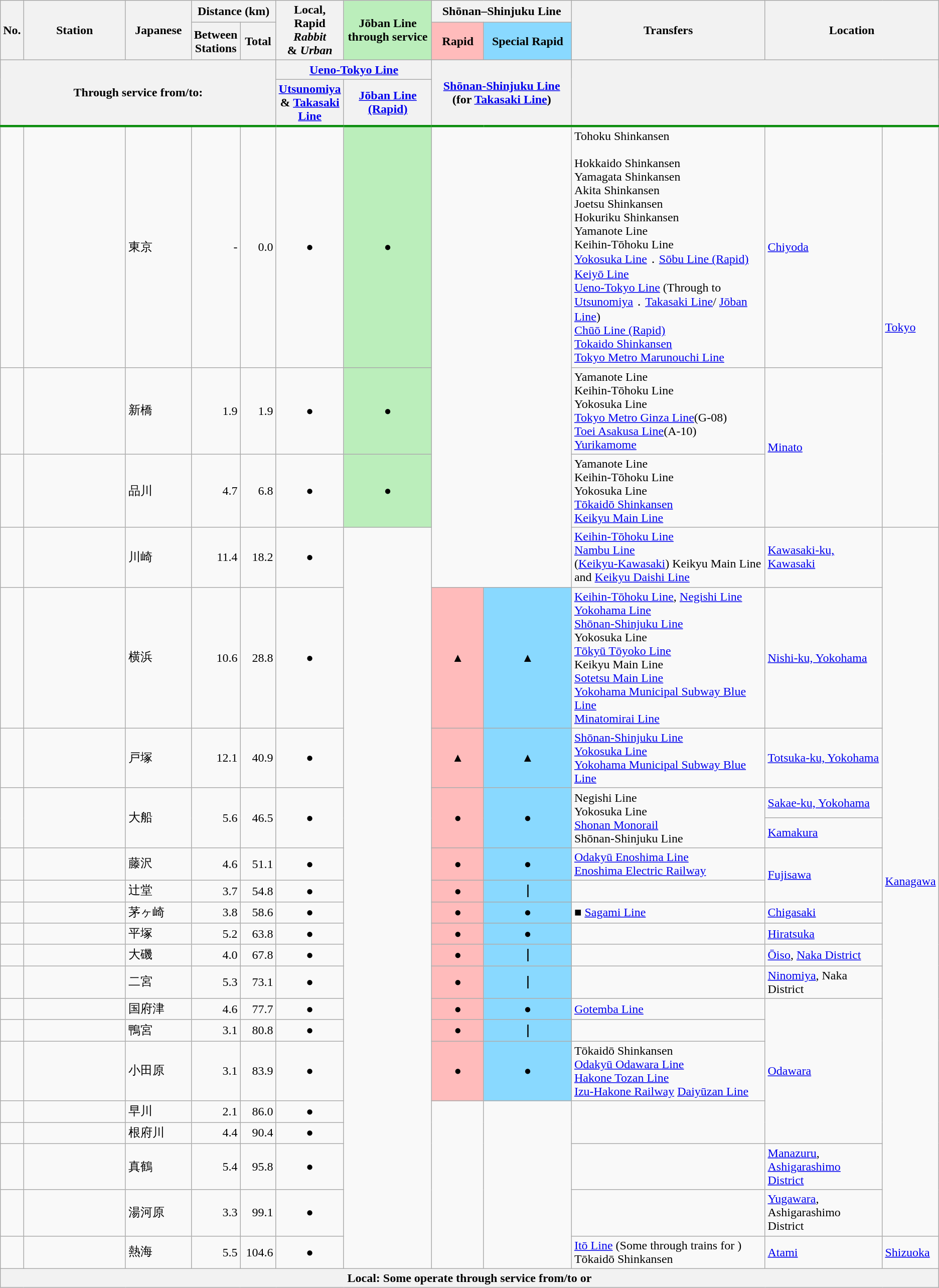<table class="wikitable" rules="all">
<tr>
<th rowspan="2">No.</th>
<th style="width: 8em;" rowspan="2">Station</th>
<th style="width: 5em;" rowspan="2">Japanese</th>
<th colspan="2">Distance (km)</th>
<th style="width: 50pt;" rowspan="2">Local,<br> Rapid <em>Rabbit</em><br> & <em>Urban</em></th>
<th style="background:#beb" rowspan="2">Jōban Line through service</th>
<th colspan="2"><strong>Shōnan–Shinjuku Line</strong></th>
<th rowspan="2">Transfers</th>
<th rowspan="2" colspan=2>Location</th>
</tr>
<tr>
<th style="width: 2.5em;">Between<br>Stations</th>
<th style="width: 2.5em;">Total</th>
<th style="background:#fbb">Rapid</th>
<th style="background:#89d9ff">Special Rapid</th>
</tr>
<tr>
<th style="border-bottom:3px solid #0B8E0E" colspan="5" rowspan="2">Through service from/to:</th>
<th colspan="2"> <a href='#'>Ueno-Tokyo Line</a></th>
<th colspan="2" rowspan="2" style="border-bottom:3px solid #0B8E0E"> <a href='#'>Shōnan-Shinjuku Line</a> (for  <a href='#'>Takasaki Line</a>)</th>
<th colspan="3" rowspan="2" style="border-bottom:3px solid #0B8E0E"></th>
</tr>
<tr>
<th style="border-bottom:3px solid #0B8E0E"> <a href='#'>Utsunomiya</a><br>& <a href='#'>Takasaki Line</a></th>
<th style="border-bottom:3px solid #0B8E0E"> <a href='#'>Jōban Line (Rapid)</a></th>
</tr>
<tr>
<td></td>
<td></td>
<td>東京</td>
<td style="text-align: right">-</td>
<td style="text-align: right">0.0</td>
<td style="text-align: center">●</td>
<td style="text-align: center; background:#beb">●</td>
<td colspan="2" rowspan="4" style="text-align: center"></td>
<td> Tohoku Shinkansen<br><br> Hokkaido Shinkansen<br>
 Yamagata Shinkansen<br>
 Akita Shinkansen<br>
 Joetsu Shinkansen<br>
 Hokuriku Shinkansen<br>
 Yamanote Line <br>
 Keihin-Tōhoku Line <br>
 <a href='#'>Yokosuka Line</a>．<a href='#'>Sōbu Line (Rapid)</a><br>
 <a href='#'>Keiyō Line</a> <br>
 <a href='#'>Ueno-Tokyo Line</a> (Through to  <a href='#'>Utsunomiya</a>．<a href='#'>Takasaki Line</a>/ <a href='#'>Jōban Line</a>)<br>
 <a href='#'>Chūō Line (Rapid)</a><br>
 <a href='#'>Tokaido Shinkansen</a><br>
 <a href='#'>Tokyo Metro Marunouchi Line</a></td>
<td><a href='#'>Chiyoda</a></td>
<td rowspan="3"><a href='#'>Tokyo</a></td>
</tr>
<tr>
<td></td>
<td></td>
<td>新橋</td>
<td style="text-align: right">1.9</td>
<td style="text-align: right">1.9</td>
<td style="text-align: center">●</td>
<td style="text-align: center; background:#beb">●</td>
<td> Yamanote Line<br> Keihin-Tōhoku Line<br> Yokosuka Line<br> <a href='#'>Tokyo Metro Ginza Line</a>(G-08)<br> <a href='#'>Toei Asakusa Line</a>(A-10)<br> <a href='#'>Yurikamome</a></td>
<td rowspan="2"><a href='#'>Minato</a></td>
</tr>
<tr>
<td></td>
<td></td>
<td>品川</td>
<td style="text-align: right">4.7</td>
<td style="text-align: right">6.8</td>
<td style="text-align: center">●</td>
<td style="text-align: center; background:#beb">●</td>
<td> Yamanote Line<br> Keihin-Tōhoku Line<br> Yokosuka Line<br> <a href='#'>Tōkaidō Shinkansen</a><br> <a href='#'>Keikyu Main Line</a></td>
</tr>
<tr>
<td></td>
<td></td>
<td>川崎</td>
<td style="text-align: right">11.4</td>
<td style="text-align: right">18.2</td>
<td style="text-align: center">●</td>
<td rowspan="19"></td>
<td> <a href='#'>Keihin-Tōhoku Line</a><br> <a href='#'>Nambu Line</a><br>(<a href='#'>Keikyu-Kawasaki</a>)  Keikyu Main Line and  <a href='#'>Keikyu Daishi Line</a></td>
<td><a href='#'>Kawasaki-ku, Kawasaki</a></td>
<td rowspan="18"><a href='#'>Kanagawa</a></td>
</tr>
<tr>
<td></td>
<td></td>
<td>横浜</td>
<td style="text-align: right">10.6</td>
<td style="text-align: right">28.8</td>
<td style="text-align: center">●</td>
<td style="text-align: center; background:#fbb">▲</td>
<td style="text-align: center; background:#89d9ff">▲</td>
<td> <a href='#'>Keihin-Tōhoku Line</a>, <a href='#'>Negishi Line</a><br> <a href='#'>Yokohama Line</a><br> <a href='#'>Shōnan-Shinjuku Line</a><br> Yokosuka Line<br> <a href='#'>Tōkyū Tōyoko Line</a><br> Keikyu Main Line<br> <a href='#'>Sotetsu Main Line</a><br> <a href='#'>Yokohama Municipal Subway Blue Line</a><br> <a href='#'>Minatomirai Line</a></td>
<td><a href='#'>Nishi-ku, Yokohama</a></td>
</tr>
<tr>
<td></td>
<td></td>
<td>戸塚</td>
<td style="text-align: right">12.1</td>
<td style="text-align: right">40.9</td>
<td style="text-align: center">●</td>
<td style="text-align: center; background:#fbb">▲</td>
<td style="text-align: center; background:#89d9ff">▲</td>
<td> <a href='#'>Shōnan-Shinjuku Line</a><br> <a href='#'>Yokosuka Line</a><br>  <a href='#'>Yokohama Municipal Subway Blue Line</a></td>
<td><a href='#'>Totsuka-ku, Yokohama</a></td>
</tr>
<tr>
<td rowspan="2"></td>
<td rowspan="2"></td>
<td rowspan="2">大船</td>
<td rowspan="2" style="text-align: right">5.6</td>
<td rowspan="2" style="text-align: right">46.5</td>
<td rowspan="2" style="text-align: center">●</td>
<td rowspan="2" style="text-align: center; background:#fbb">●</td>
<td rowspan="2" style="text-align: center; background:#89d9ff">●</td>
<td rowspan="2"> Negishi Line<br> Yokosuka Line<br><a href='#'>Shonan Monorail</a><br>  Shōnan-Shinjuku Line</td>
<td><a href='#'>Sakae-ku, Yokohama</a></td>
</tr>
<tr>
<td><a href='#'>Kamakura</a></td>
</tr>
<tr>
<td></td>
<td></td>
<td>藤沢</td>
<td style="text-align: right">4.6</td>
<td style="text-align: right">51.1</td>
<td style="text-align: center">●</td>
<td style="text-align: center; background:#fbb">●</td>
<td style="text-align: center; background:#89d9ff">●</td>
<td> <a href='#'>Odakyū Enoshima Line</a><br><a href='#'>Enoshima Electric Railway</a></td>
<td rowspan="2"><a href='#'>Fujisawa</a></td>
</tr>
<tr>
<td></td>
<td></td>
<td>辻堂</td>
<td style="text-align: right">3.7</td>
<td style="text-align: right">54.8</td>
<td style="text-align: center">●</td>
<td style="text-align: center; background:#fbb">●</td>
<td style="text-align: center; background:#89d9ff"><strong>｜</strong></td>
</tr>
<tr>
<td></td>
<td></td>
<td>茅ヶ崎</td>
<td style="text-align: right">3.8</td>
<td style="text-align: right">58.6</td>
<td style="text-align: center">●</td>
<td style="text-align: center; background:#fbb">●</td>
<td style="text-align: center; background:#89d9ff">●</td>
<td><span>■</span> <a href='#'>Sagami Line</a></td>
<td><a href='#'>Chigasaki</a></td>
</tr>
<tr>
<td></td>
<td></td>
<td>平塚</td>
<td style="text-align: right">5.2</td>
<td style="text-align: right">63.8</td>
<td style="text-align: center">●</td>
<td style="text-align: center; background:#fbb">●</td>
<td style="text-align: center; background:#89d9ff">●</td>
<td> </td>
<td><a href='#'>Hiratsuka</a></td>
</tr>
<tr>
<td></td>
<td></td>
<td>大磯</td>
<td style="text-align: right">4.0</td>
<td style="text-align: right">67.8</td>
<td style="text-align: center">●</td>
<td style="text-align: center; background:#fbb">●</td>
<td style="text-align: center; background:#89d9ff"><strong>｜</strong></td>
<td> </td>
<td><a href='#'>Ōiso</a>, <a href='#'>Naka District</a></td>
</tr>
<tr>
<td></td>
<td></td>
<td>二宮</td>
<td style="text-align: right">5.3</td>
<td style="text-align: right">73.1</td>
<td style="text-align: center">●</td>
<td style="text-align: center; background:#fbb">●</td>
<td style="text-align: center; background:#89d9ff"><strong>｜</strong></td>
<td> </td>
<td><a href='#'>Ninomiya</a>, Naka District</td>
</tr>
<tr>
<td></td>
<td></td>
<td>国府津</td>
<td style="text-align: right">4.6</td>
<td style="text-align: right">77.7</td>
<td style="text-align: center">●</td>
<td style="text-align: center; background:#fbb">●</td>
<td style="text-align: center; background:#89d9ff">●</td>
<td> <a href='#'>Gotemba Line</a></td>
<td rowspan=5><a href='#'>Odawara</a></td>
</tr>
<tr>
<td></td>
<td></td>
<td>鴨宮</td>
<td style="text-align: right">3.1</td>
<td style="text-align: right">80.8</td>
<td style="text-align: center">●</td>
<td style="text-align: center; background:#fbb">●</td>
<td style="text-align: center; background:#89d9ff"><strong>｜</strong></td>
<td> </td>
</tr>
<tr>
<td></td>
<td></td>
<td>小田原</td>
<td style="text-align: right">3.1</td>
<td style="text-align: right">83.9</td>
<td style="text-align: center">●</td>
<td style="text-align: center; background:#fbb">●</td>
<td style="text-align: center; background:#89d9ff">●</td>
<td> Tōkaidō Shinkansen<br> <a href='#'>Odakyū Odawara Line</a><br> <a href='#'>Hakone Tozan Line</a><br><a href='#'>Izu-Hakone Railway</a> <a href='#'>Daiyūzan Line</a></td>
</tr>
<tr>
<td></td>
<td></td>
<td>早川</td>
<td style="text-align: right">2.1</td>
<td style="text-align: right">86.0</td>
<td style="text-align: center">●</td>
<td rowspan="5"></td>
<td rowspan="5"></td>
</tr>
<tr>
<td></td>
<td></td>
<td>根府川</td>
<td style="text-align: right">4.4</td>
<td style="text-align: right">90.4</td>
<td style="text-align: center">●</td>
</tr>
<tr>
<td></td>
<td></td>
<td>真鶴</td>
<td style="text-align: right">5.4</td>
<td style="text-align: right">95.8</td>
<td style="text-align: center">●</td>
<td> </td>
<td><a href='#'>Manazuru</a>, <a href='#'>Ashigarashimo District</a></td>
</tr>
<tr>
<td></td>
<td></td>
<td>湯河原</td>
<td style="text-align: right">3.3</td>
<td style="text-align: right">99.1</td>
<td style="text-align: center">●</td>
<td> </td>
<td><a href='#'>Yugawara</a>, Ashigarashimo District</td>
</tr>
<tr>
<td></td>
<td></td>
<td>熱海</td>
<td style="text-align: right">5.5</td>
<td style="text-align: right">104.6</td>
<td style="text-align: center">●</td>
<td> <a href='#'>Itō Line</a> (Some through trains for )<br> Tōkaidō Shinkansen</td>
<td><a href='#'>Atami</a></td>
<td><a href='#'>Shizuoka</a></td>
</tr>
<tr>
<th colspan="12">Local: Some operate through service from/to  or </th>
</tr>
</table>
